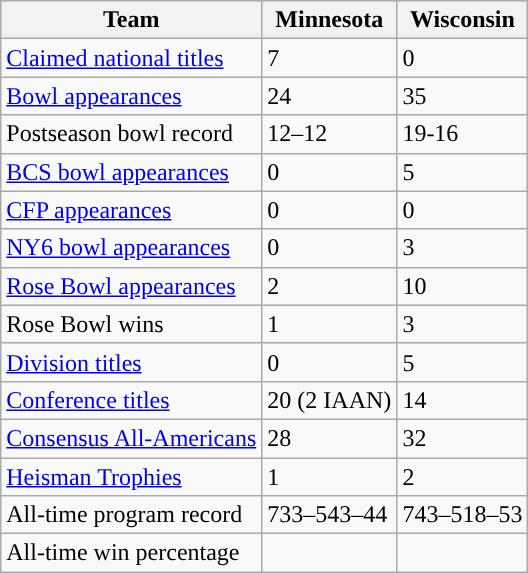<table class="wikitable">
<tr>
<th>Team</th>
<th>Minnesota</th>
<th>Wisconsin</th>
</tr>
<tr>
<td><a href='#'>Claimed national titles</a></td>
<td>7</td>
<td>0</td>
</tr>
<tr>
<td><a href='#'>Bowl appearances</a></td>
<td>24</td>
<td>35</td>
</tr>
<tr>
<td>Postseason bowl record</td>
<td>12–12</td>
<td>19-16</td>
</tr>
<tr>
<td><a href='#'>BCS bowl appearances</a></td>
<td>0</td>
<td>5</td>
</tr>
<tr>
<td><a href='#'>CFP appearances</a></td>
<td>0</td>
<td>0</td>
</tr>
<tr>
<td><a href='#'>NY6 bowl appearances</a></td>
<td>0</td>
<td>3</td>
</tr>
<tr>
<td><a href='#'>Rose Bowl appearances</a></td>
<td>2</td>
<td>10</td>
</tr>
<tr>
<td>Rose Bowl wins</td>
<td>1</td>
<td>3</td>
</tr>
<tr>
<td><a href='#'>Division titles</a></td>
<td>0</td>
<td>5</td>
</tr>
<tr>
<td><a href='#'>Conference titles</a></td>
<td>20 (2 IAAN)</td>
<td>14</td>
</tr>
<tr>
<td><a href='#'>Consensus All-Americans</a></td>
<td>28</td>
<td>32</td>
</tr>
<tr>
<td><a href='#'>Heisman Trophies</a></td>
<td>1</td>
<td>2</td>
</tr>
<tr>
<td>All-time program record</td>
<td>733–543–44</td>
<td>743–518–53</td>
</tr>
<tr>
<td>All-time win percentage</td>
<td></td>
<td></td>
</tr>
</table>
